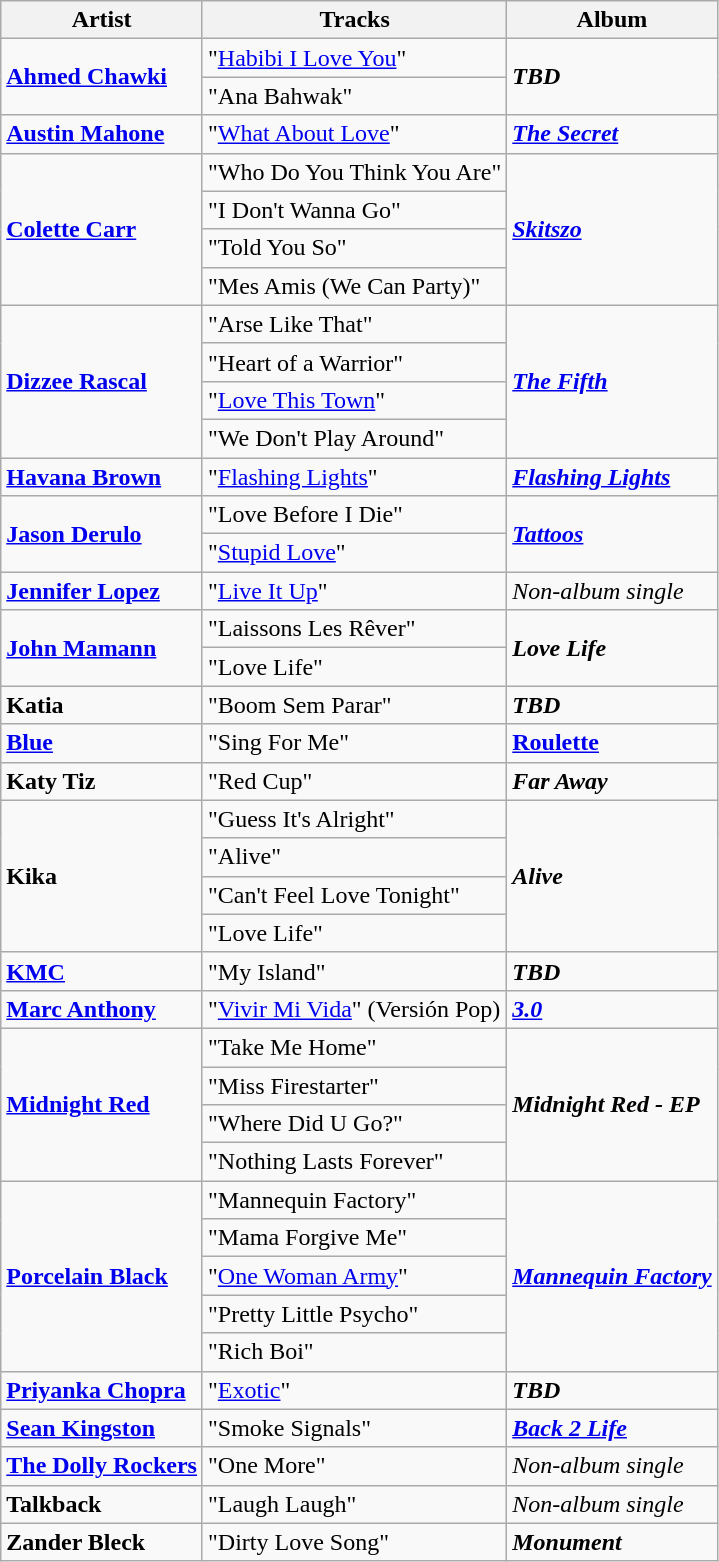<table class="wikitable">
<tr>
<th>Artist</th>
<th>Tracks</th>
<th>Album</th>
</tr>
<tr>
<td rowspan="2"><strong><a href='#'>Ahmed Chawki</a></strong></td>
<td>"<a href='#'>Habibi I Love You</a>" </td>
<td rowspan="2"><strong><em>TBD</em></strong></td>
</tr>
<tr>
<td>"Ana Bahwak"</td>
</tr>
<tr>
<td><strong><a href='#'>Austin Mahone</a></strong></td>
<td>"<a href='#'>What About Love</a>"</td>
<td><strong><em><a href='#'>The Secret</a></em></strong></td>
</tr>
<tr>
<td rowspan="4"><strong><a href='#'>Colette Carr</a></strong></td>
<td>"Who Do You Think You Are"</td>
<td rowspan="4"><strong><em><a href='#'>Skitszo</a></em></strong></td>
</tr>
<tr>
<td>"I Don't Wanna Go"</td>
</tr>
<tr>
<td>"Told You So" </td>
</tr>
<tr>
<td>"Mes Amis (We Can Party)"</td>
</tr>
<tr>
<td rowspan="4"><strong><a href='#'>Dizzee Rascal</a></strong></td>
<td>"Arse Like That" </td>
<td rowspan="4"><strong><em><a href='#'>The Fifth</a></em></strong></td>
</tr>
<tr>
<td>"Heart of a Warrior" </td>
</tr>
<tr>
<td>"<a href='#'>Love This Town</a>" </td>
</tr>
<tr>
<td>"We Don't Play Around" </td>
</tr>
<tr>
<td><strong><a href='#'>Havana Brown</a></strong></td>
<td>"<a href='#'>Flashing Lights</a>"</td>
<td><strong><em><a href='#'>Flashing Lights</a></em></strong></td>
</tr>
<tr>
<td rowspan="2"><strong><a href='#'>Jason Derulo</a></strong></td>
<td>"Love Before I Die"</td>
<td rowspan="2"><strong><em><a href='#'>Tattoos</a></em></strong></td>
</tr>
<tr>
<td>"<a href='#'>Stupid Love</a>"</td>
</tr>
<tr>
<td><strong><a href='#'>Jennifer Lopez</a></strong></td>
<td>"<a href='#'>Live It Up</a>" </td>
<td><em>Non-album single</em></td>
</tr>
<tr>
<td rowspan="2"><strong><a href='#'>John Mamann</a></strong></td>
<td>"Laissons Les Rêver"</td>
<td rowspan="2"><strong><em>Love Life</em></strong></td>
</tr>
<tr>
<td>"Love Life"</td>
</tr>
<tr>
<td><strong>Katia</strong></td>
<td>"Boom Sem Parar" </td>
<td><strong><em>TBD</em></strong></td>
</tr>
<tr>
<td><a href='#'><strong>Blue</strong></a></td>
<td>"Sing For Me"</td>
<td><a href='#'><strong>Roulette</strong></a></td>
</tr>
<tr>
<td><strong>Katy Tiz</strong></td>
<td>"Red Cup"</td>
<td><strong><em>Far Away</em></strong></td>
</tr>
<tr>
<td rowspan="4"><strong>Kika</strong></td>
<td>"Guess It's Alright"</td>
<td rowspan="4"><strong><em>Alive</em></strong></td>
</tr>
<tr>
<td>"Alive"</td>
</tr>
<tr>
<td>"Can't Feel Love Tonight" </td>
</tr>
<tr>
<td>"Love Life" </td>
</tr>
<tr>
<td><strong><a href='#'>KMC</a></strong></td>
<td>"My Island"</td>
<td><strong><em>TBD</em></strong></td>
</tr>
<tr>
<td><strong><a href='#'>Marc Anthony</a></strong></td>
<td>"<a href='#'>Vivir Mi Vida</a>" (Versión Pop)</td>
<td rowspan="1"><strong><em><a href='#'>3.0</a></em></strong></td>
</tr>
<tr>
<td rowspan="4"><strong><a href='#'>Midnight Red</a></strong></td>
<td>"Take Me Home"</td>
<td rowspan="4"><strong><em>Midnight Red - EP</em></strong></td>
</tr>
<tr>
<td>"Miss Firestarter"</td>
</tr>
<tr>
<td>"Where Did U Go?"</td>
</tr>
<tr>
<td>"Nothing Lasts Forever"</td>
</tr>
<tr>
<td rowspan="5"><strong><a href='#'>Porcelain Black</a></strong></td>
<td>"Mannequin Factory"</td>
<td rowspan="5"><strong><em><a href='#'>Mannequin Factory</a></em></strong></td>
</tr>
<tr>
<td>"Mama Forgive Me"</td>
</tr>
<tr>
<td>"<a href='#'>One Woman Army</a>"</td>
</tr>
<tr>
<td>"Pretty Little Psycho"</td>
</tr>
<tr>
<td>"Rich Boi"</td>
</tr>
<tr>
<td><strong><a href='#'>Priyanka Chopra</a></strong></td>
<td>"<a href='#'>Exotic</a>" </td>
<td><strong><em>TBD</em></strong></td>
</tr>
<tr>
<td><strong><a href='#'>Sean Kingston</a></strong></td>
<td>"Smoke Signals"</td>
<td><strong><em><a href='#'>Back 2 Life</a></em></strong></td>
</tr>
<tr>
<td><strong><a href='#'>The Dolly Rockers</a></strong></td>
<td>"One More"</td>
<td><em>Non-album single</em></td>
</tr>
<tr>
<td><strong>Talkback</strong></td>
<td>"Laugh Laugh"</td>
<td><em>Non-album single</em></td>
</tr>
<tr>
<td><strong>Zander Bleck</strong></td>
<td>"Dirty Love Song"</td>
<td><strong><em>Monument</em></strong></td>
</tr>
</table>
